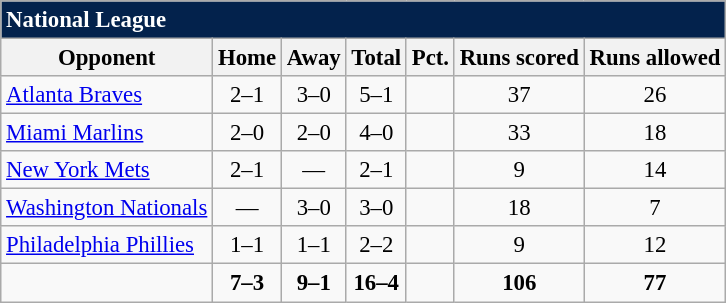<table class="wikitable" style="font-size: 95%; text-align: center">
<tr>
<td colspan="7" style="text-align:left; background:#03224c;color:#fff"><strong>National League</strong></td>
</tr>
<tr>
<th>Opponent</th>
<th>Home</th>
<th>Away</th>
<th>Total</th>
<th>Pct.</th>
<th>Runs scored</th>
<th>Runs allowed</th>
</tr>
<tr>
<td style="text-align:left"><a href='#'>Atlanta Braves</a></td>
<td>2–1</td>
<td>3–0</td>
<td>5–1</td>
<td></td>
<td>37</td>
<td>26</td>
</tr>
<tr>
<td style="text-align:left"><a href='#'>Miami Marlins</a></td>
<td>2–0</td>
<td>2–0</td>
<td>4–0</td>
<td></td>
<td>33</td>
<td>18</td>
</tr>
<tr>
<td style="text-align:left"><a href='#'>New York Mets</a></td>
<td>2–1</td>
<td>—</td>
<td>2–1</td>
<td></td>
<td>9</td>
<td>14</td>
</tr>
<tr>
<td style="text-align:left"><a href='#'>Washington Nationals</a></td>
<td>—</td>
<td>3–0</td>
<td>3–0</td>
<td></td>
<td>18</td>
<td>7</td>
</tr>
<tr>
<td style="text-align:left"><a href='#'>Philadelphia Phillies</a></td>
<td>1–1</td>
<td>1–1</td>
<td>2–2</td>
<td></td>
<td>9</td>
<td>12</td>
</tr>
<tr style="font-weight:bold">
<td></td>
<td>7–3</td>
<td>9–1</td>
<td>16–4</td>
<td></td>
<td>106</td>
<td>77</td>
</tr>
</table>
